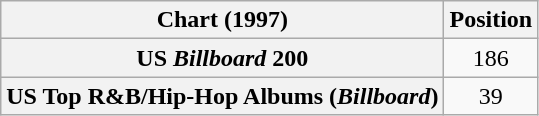<table class="wikitable sortable plainrowheaders" style="text-align:center">
<tr>
<th scope="col">Chart (1997)</th>
<th scope="col">Position</th>
</tr>
<tr>
<th scope="row">US <em>Billboard</em> 200</th>
<td>186</td>
</tr>
<tr>
<th scope="row">US Top R&B/Hip-Hop Albums (<em>Billboard</em>)</th>
<td>39</td>
</tr>
</table>
